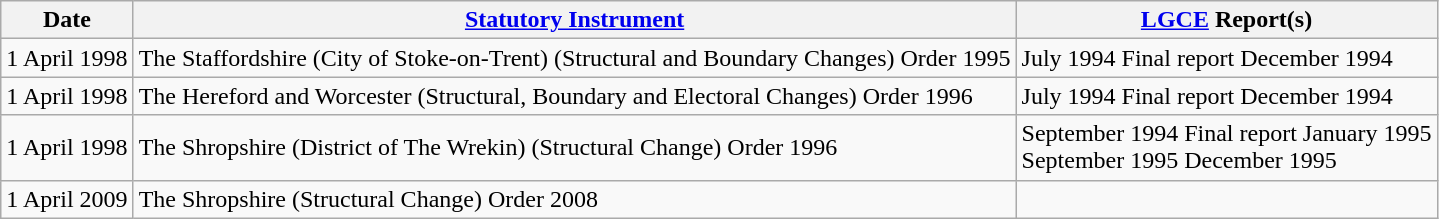<table class="wikitable sortable">
<tr>
<th>Date</th>
<th><a href='#'>Statutory Instrument</a></th>
<th><a href='#'>LGCE</a> Report(s)</th>
</tr>
<tr>
<td>1 April 1998</td>
<td>The Staffordshire (City of Stoke-on-Trent) (Structural and Boundary Changes) Order 1995</td>
<td> July 1994 Final report December 1994</td>
</tr>
<tr>
<td>1 April 1998</td>
<td>The Hereford and Worcester (Structural, Boundary and Electoral Changes) Order 1996</td>
<td> July 1994 Final report December 1994</td>
</tr>
<tr>
<td>1 April 1998</td>
<td>The Shropshire (District of The Wrekin) (Structural Change) Order 1996</td>
<td> September 1994 Final report January 1995<br> September 1995  December 1995</td>
</tr>
<tr>
<td>1 April 2009</td>
<td>The Shropshire (Structural Change) Order 2008</td>
<td></td>
</tr>
</table>
